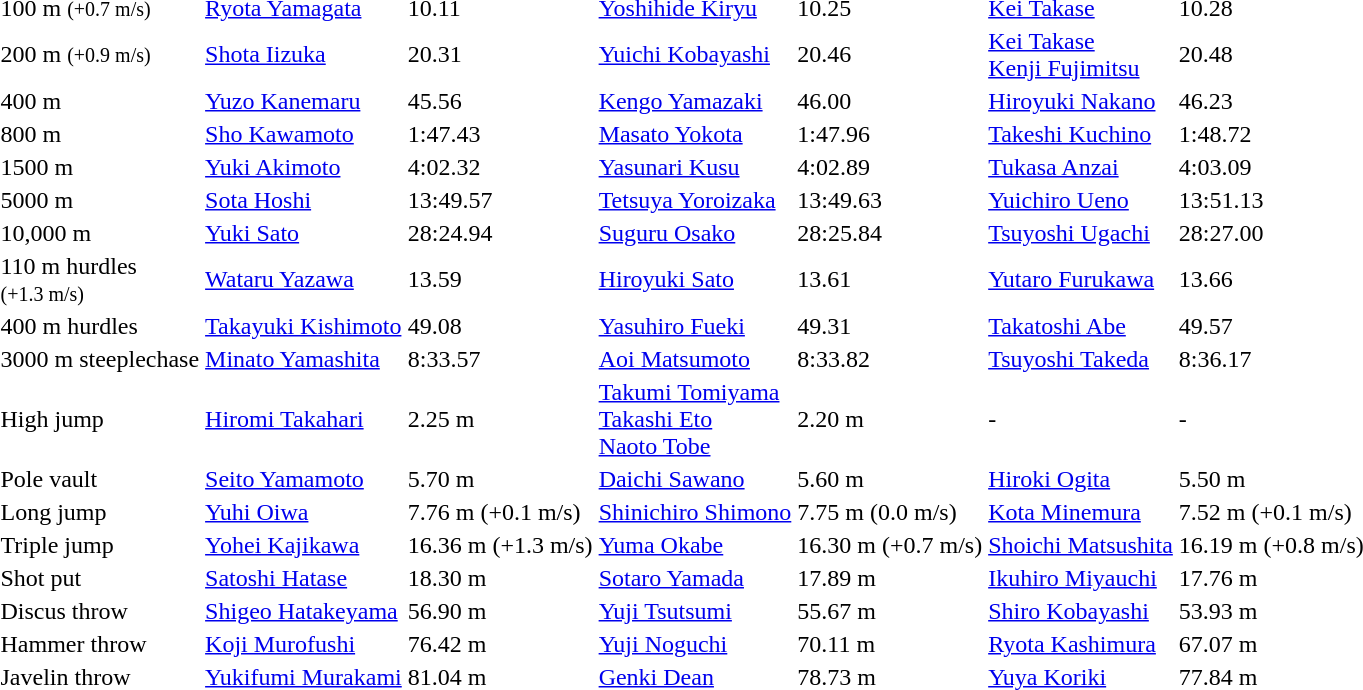<table>
<tr>
<td>100 m <small>(+0.7 m/s)</small></td>
<td><a href='#'>Ryota Yamagata</a></td>
<td>10.11</td>
<td><a href='#'>Yoshihide Kiryu</a></td>
<td>10.25</td>
<td><a href='#'>Kei Takase</a></td>
<td>10.28</td>
</tr>
<tr>
<td>200 m <small>(+0.9 m/s)</small></td>
<td><a href='#'>Shota Iizuka</a></td>
<td>20.31</td>
<td><a href='#'>Yuichi Kobayashi</a></td>
<td>20.46</td>
<td><a href='#'>Kei Takase</a><br><a href='#'>Kenji Fujimitsu</a></td>
<td>20.48</td>
</tr>
<tr>
<td>400 m</td>
<td><a href='#'>Yuzo Kanemaru</a></td>
<td>45.56</td>
<td><a href='#'>Kengo Yamazaki</a></td>
<td>46.00</td>
<td><a href='#'>Hiroyuki Nakano</a></td>
<td>46.23</td>
</tr>
<tr>
<td>800 m</td>
<td><a href='#'>Sho Kawamoto</a></td>
<td>1:47.43</td>
<td><a href='#'>Masato Yokota</a></td>
<td>1:47.96</td>
<td><a href='#'>Takeshi Kuchino</a></td>
<td>1:48.72</td>
</tr>
<tr>
<td>1500 m</td>
<td><a href='#'>Yuki Akimoto</a></td>
<td>4:02.32</td>
<td><a href='#'>Yasunari Kusu</a></td>
<td>4:02.89</td>
<td><a href='#'>Tukasa Anzai</a></td>
<td>4:03.09</td>
</tr>
<tr>
<td>5000 m</td>
<td><a href='#'>Sota Hoshi</a></td>
<td>13:49.57</td>
<td><a href='#'>Tetsuya Yoroizaka</a></td>
<td>13:49.63</td>
<td><a href='#'>Yuichiro Ueno</a></td>
<td>13:51.13</td>
</tr>
<tr>
<td>10,000 m</td>
<td><a href='#'>Yuki Sato</a></td>
<td>28:24.94</td>
<td><a href='#'>Suguru Osako</a></td>
<td>28:25.84</td>
<td><a href='#'>Tsuyoshi Ugachi</a></td>
<td>28:27.00</td>
</tr>
<tr>
<td>110 m hurdles<br> <small>(+1.3 m/s)</small></td>
<td><a href='#'>Wataru Yazawa</a></td>
<td>13.59</td>
<td><a href='#'>Hiroyuki Sato</a></td>
<td>13.61</td>
<td><a href='#'>Yutaro Furukawa</a></td>
<td>13.66</td>
</tr>
<tr>
<td>400 m hurdles</td>
<td><a href='#'>Takayuki Kishimoto</a></td>
<td>49.08</td>
<td><a href='#'>Yasuhiro Fueki</a></td>
<td>49.31</td>
<td><a href='#'>Takatoshi Abe</a></td>
<td>49.57</td>
</tr>
<tr>
<td>3000 m steeplechase</td>
<td><a href='#'>Minato Yamashita</a></td>
<td>8:33.57</td>
<td><a href='#'>Aoi Matsumoto</a></td>
<td>8:33.82</td>
<td><a href='#'>Tsuyoshi Takeda</a></td>
<td>8:36.17</td>
</tr>
<tr>
<td>High jump</td>
<td><a href='#'>Hiromi Takahari</a></td>
<td>2.25 m</td>
<td><a href='#'>Takumi Tomiyama</a><br><a href='#'>Takashi Eto</a><br><a href='#'>Naoto Tobe</a></td>
<td>2.20 m</td>
<td>-</td>
<td>-</td>
</tr>
<tr>
<td>Pole vault</td>
<td><a href='#'>Seito Yamamoto</a></td>
<td>5.70 m</td>
<td><a href='#'>Daichi Sawano</a></td>
<td>5.60 m</td>
<td><a href='#'>Hiroki Ogita</a></td>
<td>5.50 m</td>
</tr>
<tr>
<td>Long jump</td>
<td><a href='#'>Yuhi Oiwa</a></td>
<td>7.76 m (+0.1 m/s)</td>
<td><a href='#'>Shinichiro Shimono</a></td>
<td>7.75 m (0.0 m/s)</td>
<td><a href='#'>Kota Minemura</a></td>
<td>7.52 m (+0.1 m/s)</td>
</tr>
<tr>
<td>Triple jump</td>
<td><a href='#'>Yohei Kajikawa</a></td>
<td>16.36 m (+1.3 m/s)</td>
<td><a href='#'>Yuma Okabe</a></td>
<td>16.30 m (+0.7 m/s)</td>
<td><a href='#'>Shoichi Matsushita</a></td>
<td>16.19 m (+0.8 m/s)</td>
</tr>
<tr>
<td>Shot put</td>
<td><a href='#'>Satoshi Hatase</a></td>
<td>18.30 m</td>
<td><a href='#'>Sotaro Yamada</a></td>
<td>17.89 m</td>
<td><a href='#'>Ikuhiro Miyauchi</a></td>
<td>17.76 m</td>
</tr>
<tr>
<td>Discus throw</td>
<td><a href='#'>Shigeo Hatakeyama</a></td>
<td>56.90 m</td>
<td><a href='#'>Yuji Tsutsumi</a></td>
<td>55.67 m</td>
<td><a href='#'>Shiro Kobayashi</a></td>
<td>53.93 m</td>
</tr>
<tr>
<td>Hammer throw</td>
<td><a href='#'>Koji Murofushi</a></td>
<td>76.42 m</td>
<td><a href='#'>Yuji Noguchi</a></td>
<td>70.11 m</td>
<td><a href='#'>Ryota Kashimura</a></td>
<td>67.07 m</td>
</tr>
<tr>
<td>Javelin throw</td>
<td><a href='#'>Yukifumi Murakami</a></td>
<td>81.04 m</td>
<td><a href='#'>Genki Dean</a></td>
<td>78.73 m</td>
<td><a href='#'>Yuya Koriki</a></td>
<td>77.84 m</td>
</tr>
</table>
